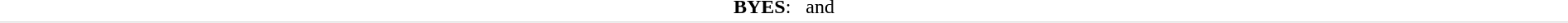<table style="text-align:center; border-bottom:1px solid #E0E0E0" width=100%>
<tr>
<td><strong>BYES</strong>:   and </td>
</tr>
</table>
